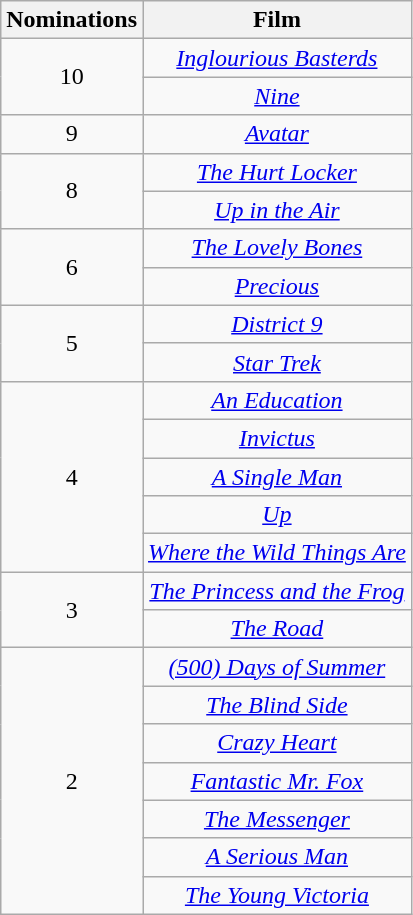<table class="wikitable" rowspan="2" style="text-align:center;" background: #f6e39c;>
<tr>
<th scope="col" style="width:55px;">Nominations</th>
<th scope="col" style="text-align:center;">Film</th>
</tr>
<tr>
<td rowspan="2">10</td>
<td><em><a href='#'>Inglourious Basterds</a></em></td>
</tr>
<tr>
<td><em><a href='#'>Nine</a></em></td>
</tr>
<tr>
<td>9</td>
<td><em><a href='#'>Avatar</a></em></td>
</tr>
<tr>
<td rowspan="2">8</td>
<td><em><a href='#'>The Hurt Locker</a></em></td>
</tr>
<tr>
<td><em><a href='#'>Up in the Air</a></em></td>
</tr>
<tr>
<td rowspan="2">6</td>
<td><em><a href='#'>The Lovely Bones</a></em></td>
</tr>
<tr>
<td><em><a href='#'>Precious</a></em></td>
</tr>
<tr>
<td rowspan="2">5</td>
<td><em><a href='#'>District 9</a></em></td>
</tr>
<tr>
<td><em><a href='#'>Star Trek</a></em></td>
</tr>
<tr>
<td rowspan="5">4</td>
<td><em><a href='#'>An Education</a></em></td>
</tr>
<tr>
<td><em><a href='#'>Invictus</a></em></td>
</tr>
<tr>
<td><em><a href='#'>A Single Man</a></em></td>
</tr>
<tr>
<td><em><a href='#'>Up</a></em></td>
</tr>
<tr>
<td><em><a href='#'>Where the Wild Things Are</a></em></td>
</tr>
<tr>
<td rowspan="2">3</td>
<td><em><a href='#'>The Princess and the Frog</a></em></td>
</tr>
<tr>
<td><em><a href='#'>The Road</a></em></td>
</tr>
<tr>
<td rowspan="7">2</td>
<td><em><a href='#'>(500) Days of Summer</a></em></td>
</tr>
<tr>
<td><em><a href='#'>The Blind Side</a></em></td>
</tr>
<tr>
<td><em><a href='#'>Crazy Heart</a></em></td>
</tr>
<tr>
<td><em><a href='#'>Fantastic Mr. Fox</a></em></td>
</tr>
<tr>
<td><em><a href='#'>The Messenger</a></em></td>
</tr>
<tr>
<td><em><a href='#'>A Serious Man</a></em></td>
</tr>
<tr>
<td><em><a href='#'>The Young Victoria</a></em></td>
</tr>
</table>
